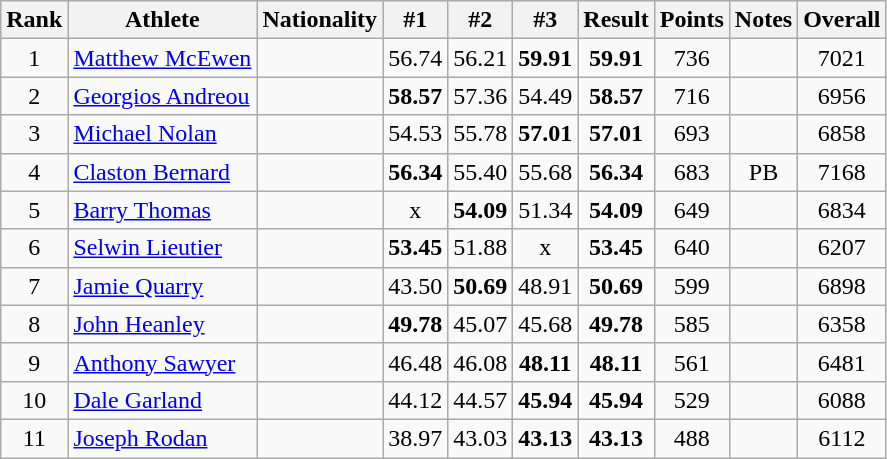<table class="wikitable sortable" style="text-align:center">
<tr>
<th>Rank</th>
<th>Athlete</th>
<th>Nationality</th>
<th>#1</th>
<th>#2</th>
<th>#3</th>
<th>Result</th>
<th>Points</th>
<th>Notes</th>
<th>Overall</th>
</tr>
<tr>
<td>1</td>
<td align=left><a href='#'>Matthew McEwen</a></td>
<td align=left></td>
<td>56.74</td>
<td>56.21</td>
<td><strong>59.91</strong></td>
<td><strong>59.91</strong></td>
<td>736</td>
<td></td>
<td>7021</td>
</tr>
<tr>
<td>2</td>
<td align=left><a href='#'>Georgios Andreou</a></td>
<td align=left></td>
<td><strong>58.57</strong></td>
<td>57.36</td>
<td>54.49</td>
<td><strong>58.57</strong></td>
<td>716</td>
<td></td>
<td>6956</td>
</tr>
<tr>
<td>3</td>
<td align=left><a href='#'>Michael Nolan</a></td>
<td align=left></td>
<td>54.53</td>
<td>55.78</td>
<td><strong>57.01</strong></td>
<td><strong>57.01</strong></td>
<td>693</td>
<td></td>
<td>6858</td>
</tr>
<tr>
<td>4</td>
<td align=left><a href='#'>Claston Bernard</a></td>
<td align=left></td>
<td><strong>56.34</strong></td>
<td>55.40</td>
<td>55.68</td>
<td><strong>56.34</strong></td>
<td>683</td>
<td>PB</td>
<td>7168</td>
</tr>
<tr>
<td>5</td>
<td align=left><a href='#'>Barry Thomas</a></td>
<td align=left></td>
<td>x</td>
<td><strong>54.09</strong></td>
<td>51.34</td>
<td><strong>54.09</strong></td>
<td>649</td>
<td></td>
<td>6834</td>
</tr>
<tr>
<td>6</td>
<td align=left><a href='#'>Selwin Lieutier</a></td>
<td align=left></td>
<td><strong>53.45</strong></td>
<td>51.88</td>
<td>x</td>
<td><strong>53.45</strong></td>
<td>640</td>
<td></td>
<td>6207</td>
</tr>
<tr>
<td>7</td>
<td align=left><a href='#'>Jamie Quarry</a></td>
<td align=left></td>
<td>43.50</td>
<td><strong>50.69</strong></td>
<td>48.91</td>
<td><strong>50.69</strong></td>
<td>599</td>
<td></td>
<td>6898</td>
</tr>
<tr>
<td>8</td>
<td align=left><a href='#'>John Heanley</a></td>
<td align=left></td>
<td><strong>49.78</strong></td>
<td>45.07</td>
<td>45.68</td>
<td><strong>49.78</strong></td>
<td>585</td>
<td></td>
<td>6358</td>
</tr>
<tr>
<td>9</td>
<td align=left><a href='#'>Anthony Sawyer</a></td>
<td align=left></td>
<td>46.48</td>
<td>46.08</td>
<td><strong>48.11</strong></td>
<td><strong>48.11</strong></td>
<td>561</td>
<td></td>
<td>6481</td>
</tr>
<tr>
<td>10</td>
<td align=left><a href='#'>Dale Garland</a></td>
<td align=left></td>
<td>44.12</td>
<td>44.57</td>
<td><strong>45.94</strong></td>
<td><strong>45.94</strong></td>
<td>529</td>
<td></td>
<td>6088</td>
</tr>
<tr>
<td>11</td>
<td align=left><a href='#'>Joseph Rodan</a></td>
<td align=left></td>
<td>38.97</td>
<td>43.03</td>
<td><strong>43.13</strong></td>
<td><strong>43.13</strong></td>
<td>488</td>
<td></td>
<td>6112</td>
</tr>
</table>
